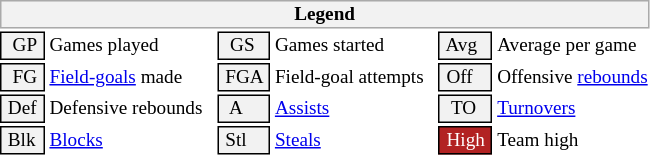<table class="toccolours" style="font-size: 80%; white-space: nowrap;">
<tr>
<th colspan="6" style="background-color: #F2F2F2; border: 1px solid #AAAAAA;">Legend</th>
</tr>
<tr>
<td style="background-color: #F2F2F2; border: 1px solid black;">  GP </td>
<td>Games played</td>
<td style="background-color: #F2F2F2; border: 1px solid black">  GS </td>
<td>Games started</td>
<td style="background-color: #F2F2F2; border: 1px solid black"> Avg </td>
<td>Average per game</td>
</tr>
<tr>
<td style="background-color: #F2F2F2; border: 1px solid black">  FG </td>
<td style="padding-right: 8px"><a href='#'>Field-goals</a> made</td>
<td style="background-color: #F2F2F2; border: 1px solid black"> FGA </td>
<td style="padding-right: 8px">Field-goal attempts</td>
<td style="background-color: #F2F2F2; border: 1px solid black;"> Off </td>
<td>Offensive <a href='#'>rebounds</a></td>
</tr>
<tr>
<td style="background-color: #F2F2F2; border: 1px solid black;"> Def </td>
<td style="padding-right: 8px">Defensive rebounds</td>
<td style="background-color: #F2F2F2; border: 1px solid black">  A </td>
<td style="padding-right: 8px"><a href='#'>Assists</a></td>
<td style="background-color: #F2F2F2; border: 1px solid black">  TO</td>
<td><a href='#'>Turnovers</a></td>
</tr>
<tr>
<td style="background-color: #F2F2F2; border: 1px solid black;"> Blk </td>
<td><a href='#'>Blocks</a></td>
<td style="background-color: #F2F2F2; border: 1px solid black"> Stl </td>
<td><a href='#'>Steals</a></td>
<td style="background:#B22222; color:#ffffff; border: 1px solid black"> High </td>
<td>Team high</td>
</tr>
<tr>
</tr>
</table>
